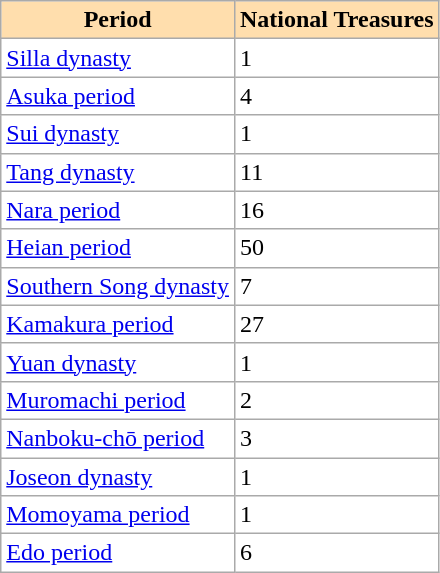<table class="wikitable" style="background:#ffffff;" style="text-align:center" align="left">
<tr>
<th align="left" style="background:#ffdead;">Period</th>
<th align="left" style="background:#ffdead;">National Treasures</th>
</tr>
<tr>
<td><a href='#'>Silla dynasty</a></td>
<td>1</td>
</tr>
<tr>
<td><a href='#'>Asuka period</a></td>
<td>4</td>
</tr>
<tr>
<td><a href='#'>Sui dynasty</a></td>
<td>1</td>
</tr>
<tr>
<td><a href='#'>Tang dynasty</a></td>
<td>11</td>
</tr>
<tr>
<td><a href='#'>Nara period</a></td>
<td>16</td>
</tr>
<tr>
<td><a href='#'>Heian period</a></td>
<td>50</td>
</tr>
<tr>
<td><a href='#'>Southern Song dynasty</a></td>
<td>7</td>
</tr>
<tr>
<td><a href='#'>Kamakura period</a></td>
<td>27</td>
</tr>
<tr>
<td><a href='#'>Yuan dynasty</a></td>
<td>1</td>
</tr>
<tr>
<td><a href='#'>Muromachi period</a></td>
<td>2</td>
</tr>
<tr>
<td><a href='#'>Nanboku-chō period</a></td>
<td>3</td>
</tr>
<tr>
<td><a href='#'>Joseon dynasty</a></td>
<td>1</td>
</tr>
<tr>
<td><a href='#'>Momoyama period</a></td>
<td>1</td>
</tr>
<tr>
<td><a href='#'>Edo period</a></td>
<td>6</td>
</tr>
</table>
